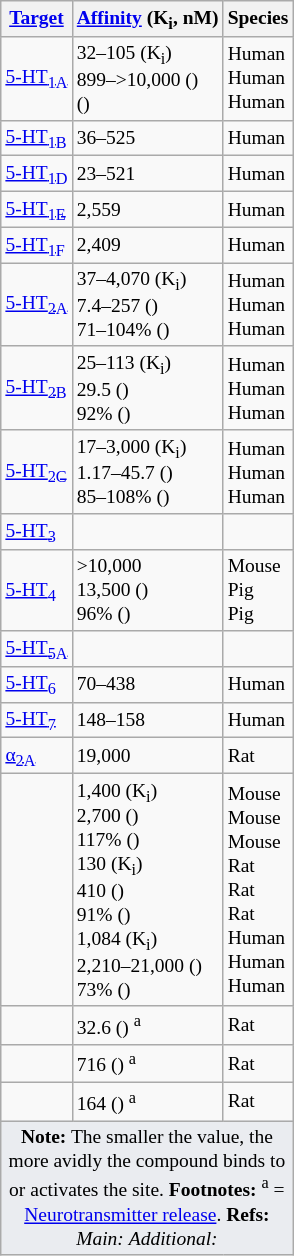<table class="wikitable floatright" style="font-size:small;">
<tr>
<th><a href='#'>Target</a></th>
<th><a href='#'>Affinity</a> (K<sub>i</sub>, nM)</th>
<th>Species</th>
</tr>
<tr>
<td><a href='#'>5-HT<sub>1A</sub></a></td>
<td>32–105 (K<sub>i</sub>)<br>899–>10,000 ()<br> ()</td>
<td>Human<br>Human<br>Human</td>
</tr>
<tr>
<td><a href='#'>5-HT<sub>1B</sub></a></td>
<td>36–525</td>
<td>Human</td>
</tr>
<tr>
<td><a href='#'>5-HT<sub>1D</sub></a></td>
<td>23–521</td>
<td>Human</td>
</tr>
<tr>
<td><a href='#'>5-HT<sub>1E</sub></a></td>
<td>2,559</td>
<td>Human</td>
</tr>
<tr>
<td><a href='#'>5-HT<sub>1F</sub></a></td>
<td>2,409</td>
<td>Human</td>
</tr>
<tr>
<td><a href='#'>5-HT<sub>2A</sub></a></td>
<td>37–4,070 (K<sub>i</sub>)<br>7.4–257 ()<br>71–104% ()</td>
<td>Human<br>Human<br>Human</td>
</tr>
<tr>
<td><a href='#'>5-HT<sub>2B</sub></a></td>
<td>25–113 (K<sub>i</sub>)<br>29.5 ()<br>92% ()</td>
<td>Human<br>Human<br>Human</td>
</tr>
<tr>
<td><a href='#'>5-HT<sub>2C</sub></a></td>
<td>17–3,000 (K<sub>i</sub>)<br>1.17–45.7 ()<br>85–108% ()</td>
<td>Human<br>Human<br>Human</td>
</tr>
<tr>
<td><a href='#'>5-HT<sub>3</sub></a></td>
<td></td>
<td></td>
</tr>
<tr>
<td><a href='#'>5-HT<sub>4</sub></a></td>
<td>>10,000<br>13,500 ()<br>96% ()</td>
<td>Mouse<br>Pig<br>Pig</td>
</tr>
<tr>
<td><a href='#'>5-HT<sub>5A</sub></a></td>
<td></td>
<td></td>
</tr>
<tr>
<td><a href='#'>5-HT<sub>6</sub></a></td>
<td>70–438</td>
<td>Human</td>
</tr>
<tr>
<td><a href='#'>5-HT<sub>7</sub></a></td>
<td>148–158</td>
<td>Human</td>
</tr>
<tr>
<td><a href='#'>α<sub>2A</sub></a></td>
<td>19,000</td>
<td>Rat</td>
</tr>
<tr>
<td></td>
<td>1,400 (K<sub>i</sub>)<br>2,700 ()<br>117% ()<br>130 (K<sub>i</sub>)<br>410 ()<br>91% ()<br>1,084 (K<sub>i</sub>)<br>2,210–21,000 ()<br>73% ()</td>
<td>Mouse<br>Mouse<br>Mouse<br>Rat<br>Rat<br>Rat<br>Human<br>Human<br>Human</td>
</tr>
<tr>
<td></td>
<td>32.6 () <sup>a</sup></td>
<td>Rat</td>
</tr>
<tr>
<td></td>
<td>716 () <sup>a</sup></td>
<td>Rat</td>
</tr>
<tr>
<td></td>
<td>164 () <sup>a</sup></td>
<td>Rat</td>
</tr>
<tr>
<td colspan="3" style="width: 1px; background-color:#eaecf0; text-align: center;"><strong>Note:</strong> The smaller the value, the more avidly the compound binds to or activates the site. <strong>Footnotes:</strong> <sup>a</sup> = <a href='#'>Neurotransmitter release</a>. <strong>Refs:</strong> <em>Main:</em>  <em>Additional:</em> </td>
</tr>
</table>
